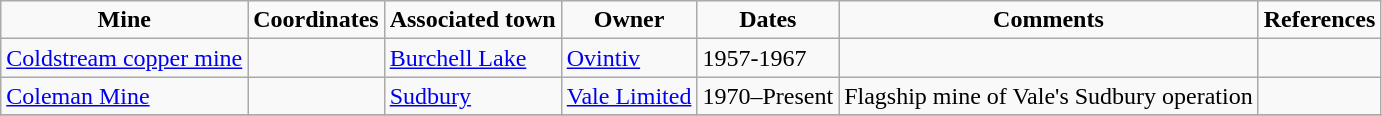<table class="sortable wikitable">
<tr align="center">
<td><strong>Mine</strong></td>
<td><strong>Coordinates</strong></td>
<td><strong>Associated town</strong></td>
<td><strong>Owner</strong></td>
<td><strong>Dates</strong></td>
<td><strong>Comments</strong></td>
<td><strong>References</strong></td>
</tr>
<tr>
<td><a href='#'>Coldstream copper mine</a></td>
<td></td>
<td><a href='#'>Burchell Lake</a></td>
<td><a href='#'>Ovintiv</a></td>
<td>1957-1967</td>
<td></td>
<td></td>
</tr>
<tr>
<td><a href='#'>Coleman Mine</a></td>
<td></td>
<td><a href='#'>Sudbury</a></td>
<td><a href='#'>Vale Limited</a></td>
<td>1970–Present</td>
<td>Flagship mine of Vale's Sudbury operation</td>
<td></td>
</tr>
<tr>
</tr>
</table>
